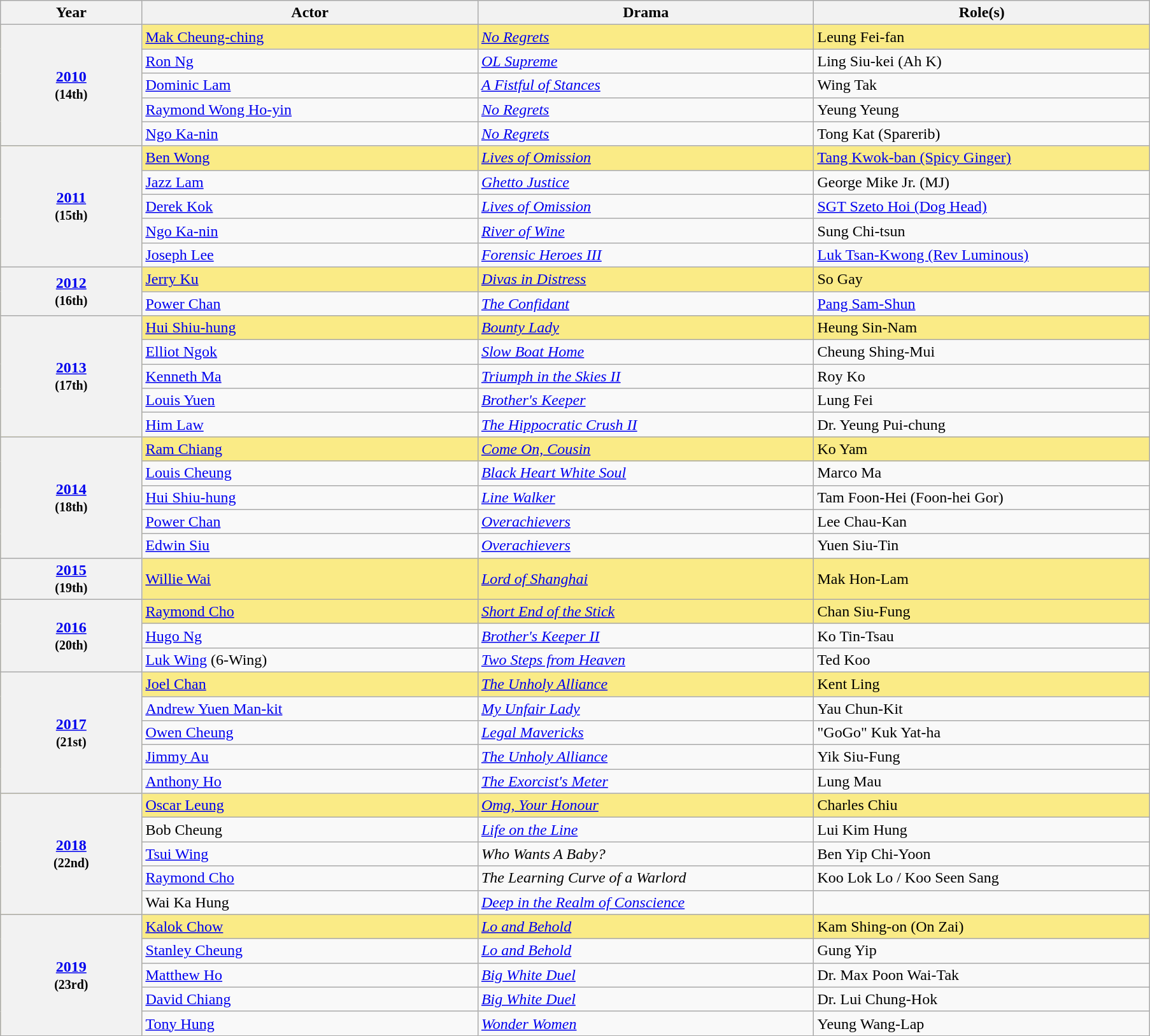<table class="wikitable">
<tr>
<th width="8%">Year</th>
<th width="19%">Actor</th>
<th width="19%">Drama</th>
<th width="19%">Role(s)</th>
</tr>
<tr style="background:#FAEB86">
<th rowspan="5"><strong><a href='#'>2010</a></strong><br><small>(14th)</small></th>
<td><a href='#'>Mak Cheung-ching</a> </td>
<td><em><a href='#'>No Regrets</a></em></td>
<td>Leung Fei-fan</td>
</tr>
<tr>
<td><a href='#'>Ron Ng</a></td>
<td><em><a href='#'>OL Supreme</a></em></td>
<td>Ling Siu-kei (Ah K)</td>
</tr>
<tr>
<td><a href='#'>Dominic Lam</a></td>
<td><em><a href='#'>A Fistful of Stances</a></em></td>
<td>Wing Tak</td>
</tr>
<tr>
<td><a href='#'>Raymond Wong Ho-yin</a></td>
<td><em><a href='#'>No Regrets</a></em></td>
<td>Yeung Yeung</td>
</tr>
<tr>
<td><a href='#'>Ngo Ka-nin</a></td>
<td><em><a href='#'>No Regrets</a></em></td>
<td>Tong Kat (Sparerib)</td>
</tr>
<tr style="background:#FAEB86">
<th rowspan="5"><strong><a href='#'>2011</a></strong><br><small>(15th)</small></th>
<td><a href='#'>Ben Wong</a> </td>
<td><em><a href='#'>Lives of Omission</a></em></td>
<td><a href='#'>Tang Kwok-ban (Spicy Ginger)</a></td>
</tr>
<tr>
<td><a href='#'>Jazz Lam</a></td>
<td><em><a href='#'>Ghetto Justice</a></em></td>
<td>George Mike Jr. (MJ)</td>
</tr>
<tr>
<td><a href='#'>Derek Kok</a></td>
<td><em><a href='#'>Lives of Omission</a></em></td>
<td><a href='#'>SGT Szeto Hoi (Dog Head)</a></td>
</tr>
<tr>
<td><a href='#'>Ngo Ka-nin</a></td>
<td><em><a href='#'>River of Wine</a></em></td>
<td>Sung Chi-tsun</td>
</tr>
<tr>
<td><a href='#'>Joseph Lee</a></td>
<td><em><a href='#'>Forensic Heroes III</a></em></td>
<td><a href='#'>Luk Tsan-Kwong (Rev Luminous)</a></td>
</tr>
<tr style="background:#FAEB86">
<th rowspan="2"><strong><a href='#'>2012</a></strong><br><small>(16th)</small></th>
<td><a href='#'>Jerry Ku</a> </td>
<td><em><a href='#'>Divas in Distress</a></em></td>
<td>So Gay</td>
</tr>
<tr>
<td><a href='#'>Power Chan</a></td>
<td><em><a href='#'>The Confidant</a></em></td>
<td><a href='#'>Pang Sam-Shun</a></td>
</tr>
<tr style="background:#FAEB86">
<th rowspan="5"><strong><a href='#'>2013</a></strong><br><small>(17th)</small></th>
<td><a href='#'>Hui Shiu-hung</a> </td>
<td><em><a href='#'>Bounty Lady</a></em></td>
<td>Heung Sin-Nam</td>
</tr>
<tr>
<td><a href='#'>Elliot Ngok</a></td>
<td><em><a href='#'>Slow Boat Home</a></em></td>
<td>Cheung Shing-Mui</td>
</tr>
<tr>
<td><a href='#'>Kenneth Ma</a></td>
<td><em><a href='#'>Triumph in the Skies II</a></em></td>
<td>Roy Ko</td>
</tr>
<tr>
<td><a href='#'>Louis Yuen</a></td>
<td><em><a href='#'>Brother's Keeper</a></em></td>
<td>Lung Fei</td>
</tr>
<tr>
<td><a href='#'>Him Law</a></td>
<td><em><a href='#'>The Hippocratic Crush II</a></em></td>
<td>Dr. Yeung Pui-chung</td>
</tr>
<tr style="background:#FAEB86">
<th rowspan="5"><strong><a href='#'>2014</a></strong><br><small>(18th)</small></th>
<td><a href='#'>Ram Chiang</a> </td>
<td><em><a href='#'>Come On, Cousin</a></em></td>
<td>Ko Yam</td>
</tr>
<tr>
<td><a href='#'>Louis Cheung</a></td>
<td><em><a href='#'>Black Heart White Soul</a></em></td>
<td>Marco Ma</td>
</tr>
<tr>
<td><a href='#'>Hui Shiu-hung</a></td>
<td><em><a href='#'>Line Walker</a></em></td>
<td>Tam Foon-Hei (Foon-hei Gor)</td>
</tr>
<tr>
<td><a href='#'>Power Chan</a></td>
<td><em><a href='#'>Overachievers</a></em></td>
<td>Lee Chau-Kan</td>
</tr>
<tr>
<td><a href='#'>Edwin Siu</a></td>
<td><em><a href='#'>Overachievers</a></em></td>
<td>Yuen Siu-Tin</td>
</tr>
<tr style="background:#FAEB86">
<th><strong><a href='#'>2015</a></strong><br><small>(19th)</small></th>
<td><a href='#'>Willie Wai</a> </td>
<td><em><a href='#'>Lord of Shanghai</a></em></td>
<td>Mak Hon-Lam</td>
</tr>
<tr style="background:#FAEB86">
<th rowspan="3"><strong><a href='#'>2016</a></strong><br><small>(20th)</small></th>
<td><a href='#'>Raymond Cho</a> </td>
<td><em><a href='#'>Short End of the Stick</a></em></td>
<td>Chan Siu-Fung</td>
</tr>
<tr>
<td><a href='#'>Hugo Ng</a></td>
<td><em><a href='#'>Brother's Keeper II</a></em></td>
<td>Ko Tin-Tsau</td>
</tr>
<tr>
<td><a href='#'>Luk Wing</a> (6-Wing)</td>
<td><em><a href='#'>Two Steps from Heaven</a></em></td>
<td>Ted Koo</td>
</tr>
<tr style="background:#FAEB86">
<th rowspan="5"><strong><a href='#'>2017</a></strong><br><small>(21st)</small></th>
<td><a href='#'>Joel Chan</a> </td>
<td><em><a href='#'>The Unholy Alliance</a></em></td>
<td>Kent Ling</td>
</tr>
<tr>
<td><a href='#'>Andrew Yuen Man-kit</a></td>
<td><em><a href='#'>My Unfair Lady</a></em></td>
<td>Yau Chun-Kit</td>
</tr>
<tr>
<td><a href='#'>Owen Cheung</a></td>
<td><em><a href='#'>Legal Mavericks</a></em></td>
<td>"GoGo" Kuk Yat-ha</td>
</tr>
<tr>
<td><a href='#'>Jimmy Au</a></td>
<td><em><a href='#'>The Unholy Alliance</a></em></td>
<td>Yik Siu-Fung</td>
</tr>
<tr>
<td><a href='#'>Anthony Ho</a></td>
<td><em><a href='#'>The Exorcist's Meter</a></em></td>
<td>Lung Mau</td>
</tr>
<tr style="background:#FAEB86">
<th rowspan="5"><strong><a href='#'>2018</a></strong><br><small>(22nd)</small></th>
<td><a href='#'>Oscar Leung</a> </td>
<td><em><a href='#'>Omg, Your Honour</a></em></td>
<td>Charles Chiu</td>
</tr>
<tr>
<td>Bob Cheung</td>
<td><em><a href='#'>Life on the Line</a></em></td>
<td>Lui Kim Hung</td>
</tr>
<tr>
<td><a href='#'>Tsui Wing</a></td>
<td><em>Who Wants A Baby?</em></td>
<td>Ben Yip Chi-Yoon</td>
</tr>
<tr>
<td><a href='#'>Raymond Cho</a></td>
<td><em>The Learning Curve of a Warlord</em></td>
<td>Koo Lok Lo / Koo Seen Sang</td>
</tr>
<tr>
<td>Wai Ka Hung</td>
<td><em><a href='#'>Deep in the Realm of Conscience</a></em></td>
<td></td>
</tr>
<tr style="background:#FAEB86">
<th rowspan="5"><strong><a href='#'>2019</a></strong><br><small>(23rd)</small></th>
<td><a href='#'>Kalok Chow</a> </td>
<td><em><a href='#'>Lo and Behold</a></em></td>
<td>Kam Shing-on (On Zai)</td>
</tr>
<tr>
<td><a href='#'>Stanley Cheung</a></td>
<td><em><a href='#'>Lo and Behold</a></em></td>
<td>Gung Yip</td>
</tr>
<tr>
<td><a href='#'>Matthew Ho</a></td>
<td><em><a href='#'>Big White Duel</a></em></td>
<td>Dr. Max Poon Wai-Tak</td>
</tr>
<tr>
<td><a href='#'>David Chiang</a></td>
<td><em><a href='#'>Big White Duel</a></em></td>
<td>Dr. Lui Chung-Hok</td>
</tr>
<tr>
<td><a href='#'>Tony Hung</a></td>
<td><em><a href='#'>Wonder Women</a></em></td>
<td>Yeung Wang-Lap</td>
</tr>
</table>
